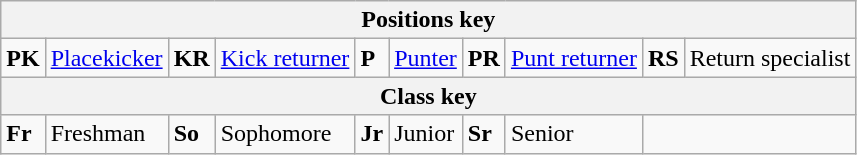<table class="wikitable">
<tr>
<th colspan="10">Positions key</th>
</tr>
<tr>
<td><strong>PK</strong></td>
<td><a href='#'>Placekicker</a></td>
<td><strong>KR</strong></td>
<td><a href='#'>Kick returner</a></td>
<td><strong>P</strong></td>
<td><a href='#'>Punter</a></td>
<td><strong>PR</strong></td>
<td><a href='#'>Punt returner</a></td>
<td><strong>RS</strong></td>
<td>Return specialist</td>
</tr>
<tr>
<th colspan="10">Class key</th>
</tr>
<tr>
<td><strong>Fr</strong></td>
<td>Freshman</td>
<td><strong>So</strong></td>
<td>Sophomore</td>
<td><strong>Jr</strong></td>
<td>Junior</td>
<td><strong>Sr</strong></td>
<td>Senior</td>
</tr>
</table>
